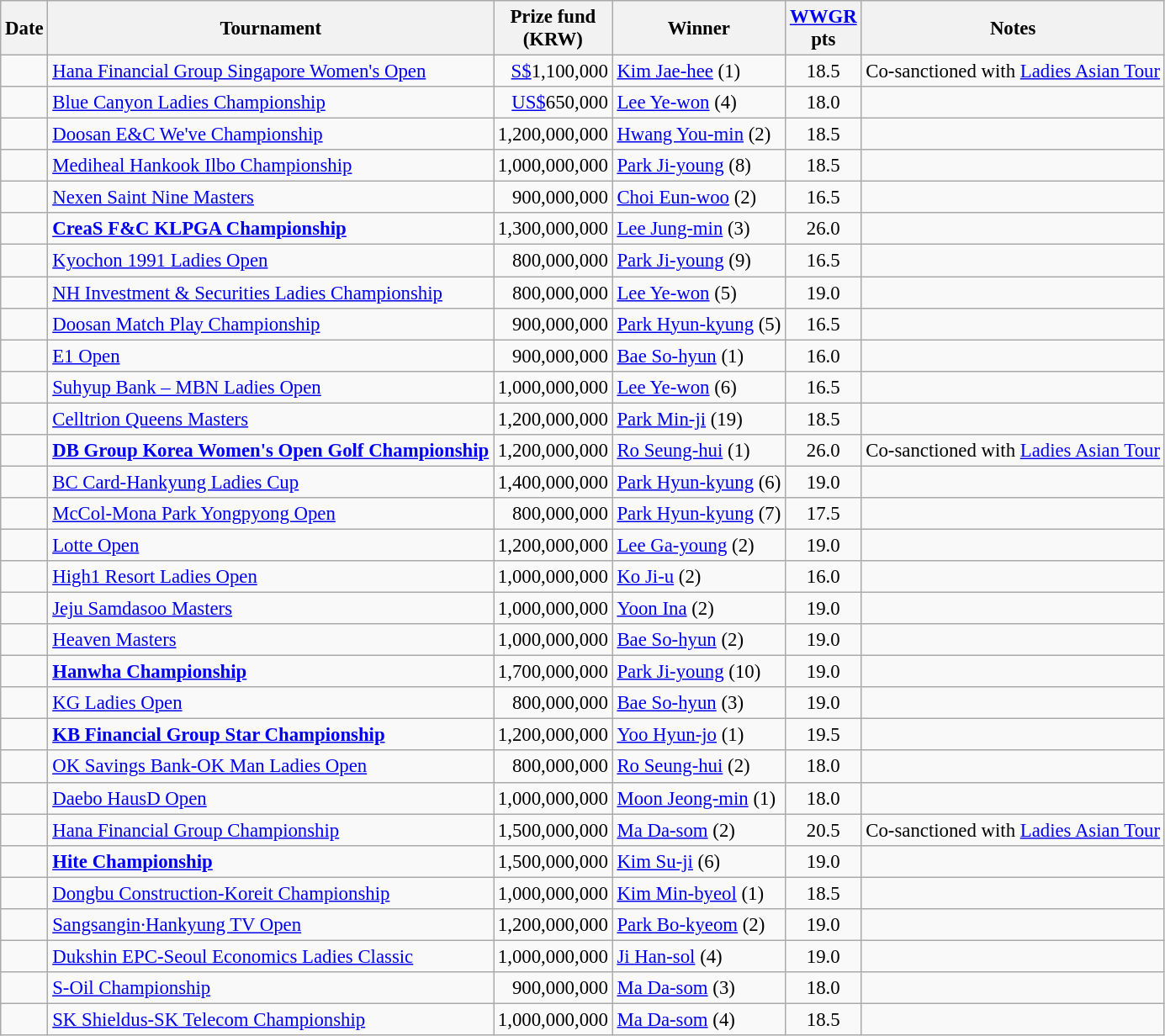<table class="wikitable sortable" style="font-size:95%;">
<tr>
<th>Date</th>
<th>Tournament</th>
<th>Prize fund<br>(KRW)</th>
<th>Winner</th>
<th><a href='#'>WWGR</a><br>pts</th>
<th>Notes</th>
</tr>
<tr>
<td></td>
<td><a href='#'>Hana Financial Group Singapore Women's Open</a></td>
<td align=right><a href='#'>S$</a>1,100,000</td>
<td> <a href='#'>Kim  Jae-hee</a> (1)</td>
<td align=center>18.5</td>
<td>Co-sanctioned with <a href='#'>Ladies Asian Tour</a></td>
</tr>
<tr>
<td></td>
<td><a href='#'>Blue Canyon Ladies Championship</a></td>
<td align=right><a href='#'>US$</a>650,000</td>
<td> <a href='#'>Lee Ye-won</a> (4)</td>
<td align=center>18.0</td>
<td></td>
</tr>
<tr>
<td></td>
<td><a href='#'>Doosan E&C We've Championship</a></td>
<td align=right>1,200,000,000</td>
<td> <a href='#'>Hwang You-min</a> (2)</td>
<td align=center>18.5</td>
<td></td>
</tr>
<tr>
<td></td>
<td><a href='#'>Mediheal Hankook Ilbo Championship</a></td>
<td align=right>1,000,000,000</td>
<td> <a href='#'>Park Ji-young</a> (8)</td>
<td align=center>18.5</td>
<td></td>
</tr>
<tr>
<td></td>
<td><a href='#'>Nexen Saint Nine Masters</a></td>
<td align=right>900,000,000</td>
<td> <a href='#'>Choi Eun-woo</a> (2)</td>
<td align=center>16.5</td>
<td></td>
</tr>
<tr>
<td></td>
<td><strong><a href='#'>CreaS F&C KLPGA Championship</a></strong></td>
<td align=right>1,300,000,000</td>
<td> <a href='#'>Lee Jung-min</a> (3)</td>
<td align=center>26.0</td>
<td></td>
</tr>
<tr>
<td></td>
<td><a href='#'>Kyochon 1991 Ladies Open</a></td>
<td align=right>800,000,000</td>
<td> <a href='#'>Park Ji-young</a> (9)</td>
<td align=center>16.5</td>
<td></td>
</tr>
<tr>
<td></td>
<td><a href='#'>NH Investment & Securities Ladies Championship</a></td>
<td align=right>800,000,000</td>
<td> <a href='#'>Lee Ye-won</a> (5)</td>
<td align=center>19.0</td>
<td></td>
</tr>
<tr>
<td></td>
<td><a href='#'>Doosan Match Play Championship</a></td>
<td align=right>900,000,000</td>
<td> <a href='#'>Park Hyun-kyung</a> (5)</td>
<td align=center>16.5</td>
<td></td>
</tr>
<tr>
<td></td>
<td><a href='#'>E1 Open</a></td>
<td align=right>900,000,000</td>
<td> <a href='#'>Bae So-hyun</a> (1)</td>
<td align=center>16.0</td>
<td></td>
</tr>
<tr>
<td></td>
<td><a href='#'>Suhyup Bank – MBN Ladies Open</a></td>
<td align=right>1,000,000,000</td>
<td> <a href='#'>Lee Ye-won</a> (6)</td>
<td align=center>16.5</td>
<td></td>
</tr>
<tr>
<td></td>
<td><a href='#'>Celltrion Queens Masters</a></td>
<td align=right>1,200,000,000</td>
<td> <a href='#'>Park Min-ji</a> (19)</td>
<td align=center>18.5</td>
<td></td>
</tr>
<tr>
<td></td>
<td><strong><a href='#'>DB Group Korea Women's Open Golf Championship</a></strong></td>
<td align=right>1,200,000,000</td>
<td> <a href='#'>Ro Seung-hui</a> (1)</td>
<td align=center>26.0</td>
<td>Co-sanctioned with <a href='#'>Ladies Asian Tour</a></td>
</tr>
<tr>
<td></td>
<td><a href='#'>BC Card-Hankyung Ladies Cup</a></td>
<td align=right>1,400,000,000</td>
<td> <a href='#'>Park Hyun-kyung</a> (6)</td>
<td align=center>19.0</td>
<td></td>
</tr>
<tr>
<td></td>
<td><a href='#'>McCol-Mona Park Yongpyong Open</a></td>
<td align=right>800,000,000</td>
<td> <a href='#'>Park Hyun-kyung</a> (7)</td>
<td align=center>17.5</td>
<td></td>
</tr>
<tr>
<td></td>
<td><a href='#'>Lotte Open</a></td>
<td align=right>1,200,000,000</td>
<td> <a href='#'>Lee Ga-young</a> (2)</td>
<td align=center>19.0</td>
<td></td>
</tr>
<tr>
<td></td>
<td><a href='#'>High1 Resort Ladies Open</a></td>
<td align=right>1,000,000,000</td>
<td> <a href='#'>Ko Ji-u</a> (2)</td>
<td align=center>16.0</td>
<td></td>
</tr>
<tr>
<td></td>
<td><a href='#'>Jeju Samdasoo Masters</a></td>
<td align=right>1,000,000,000</td>
<td> <a href='#'>Yoon Ina</a> (2)</td>
<td align=center>19.0</td>
<td></td>
</tr>
<tr>
<td></td>
<td><a href='#'>Heaven Masters</a></td>
<td align=right>1,000,000,000</td>
<td> <a href='#'>Bae So-hyun</a> (2)</td>
<td align=center>19.0</td>
<td></td>
</tr>
<tr>
<td></td>
<td><strong><a href='#'>Hanwha Championship</a></strong></td>
<td align=right>1,700,000,000</td>
<td> <a href='#'>Park Ji-young</a> (10)</td>
<td align=center>19.0</td>
<td></td>
</tr>
<tr>
<td></td>
<td><a href='#'>KG Ladies Open</a></td>
<td align=right>800,000,000</td>
<td> <a href='#'>Bae So-hyun</a> (3)</td>
<td align=center>19.0</td>
<td></td>
</tr>
<tr>
<td></td>
<td><strong><a href='#'>KB Financial Group Star Championship</a></strong></td>
<td align=right>1,200,000,000</td>
<td> <a href='#'>Yoo Hyun-jo</a> (1)</td>
<td align=center>19.5</td>
<td></td>
</tr>
<tr>
<td></td>
<td><a href='#'>OK Savings Bank-OK Man Ladies Open</a></td>
<td align=right>800,000,000</td>
<td> <a href='#'>Ro Seung-hui</a> (2)</td>
<td align=center>18.0</td>
<td></td>
</tr>
<tr>
<td></td>
<td><a href='#'>Daebo HausD Open</a></td>
<td align=right>1,000,000,000</td>
<td> <a href='#'>Moon Jeong-min</a> (1)</td>
<td align=center>18.0</td>
<td></td>
</tr>
<tr>
<td></td>
<td><a href='#'>Hana Financial Group Championship</a></td>
<td align=right>1,500,000,000</td>
<td> <a href='#'>Ma Da-som</a> (2)</td>
<td align=center>20.5</td>
<td>Co-sanctioned with <a href='#'>Ladies Asian Tour</a></td>
</tr>
<tr>
<td></td>
<td><strong><a href='#'>Hite Championship</a></strong></td>
<td align=right>1,500,000,000</td>
<td> <a href='#'>Kim Su-ji</a> (6)</td>
<td align=center>19.0</td>
<td></td>
</tr>
<tr>
<td></td>
<td><a href='#'>Dongbu Construction-Koreit Championship</a></td>
<td align=right>1,000,000,000</td>
<td> <a href='#'>Kim Min-byeol</a> (1)</td>
<td align=center>18.5</td>
<td></td>
</tr>
<tr>
<td></td>
<td><a href='#'>Sangsangin·Hankyung TV Open</a></td>
<td align=right>1,200,000,000</td>
<td> <a href='#'>Park Bo-kyeom</a> (2)</td>
<td align=center>19.0</td>
<td></td>
</tr>
<tr>
<td></td>
<td><a href='#'>Dukshin EPC-Seoul Economics Ladies Classic</a></td>
<td align=right>1,000,000,000</td>
<td> <a href='#'>Ji Han-sol</a> (4)</td>
<td align=center>19.0</td>
<td></td>
</tr>
<tr>
<td></td>
<td><a href='#'>S-Oil Championship</a></td>
<td align=right>900,000,000</td>
<td> <a href='#'>Ma Da-som</a> (3)</td>
<td align=center>18.0</td>
<td></td>
</tr>
<tr>
<td></td>
<td><a href='#'>SK Shieldus-SK Telecom Championship</a></td>
<td align=right>1,000,000,000</td>
<td> <a href='#'>Ma Da-som</a> (4)</td>
<td align=center>18.5</td>
<td></td>
</tr>
</table>
